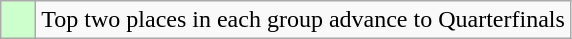<table class="wikitable">
<tr>
<td style="background: #ccffcc;">    </td>
<td>Top two places in each group advance to Quarterfinals</td>
</tr>
</table>
